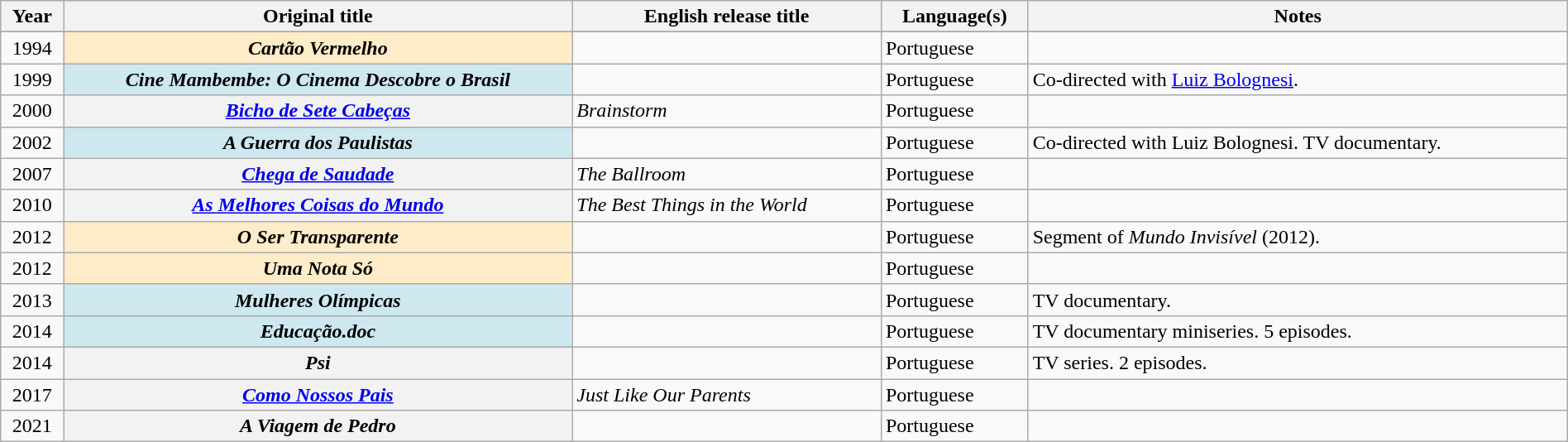<table class="wikitable plainrowheaders sortable" style="width:100%;">
<tr>
<th scope="col">Year</th>
<th scope="col">Original title</th>
<th scope="col">English release title</th>
<th scope="col">Language(s)</th>
<th scope="col">Notes</th>
</tr>
<tr>
</tr>
<tr>
<td style="text-align:center;">1994</td>
<th scope="row" style="background-color:#FFECC8;"><em>Cartão Vermelho</em> </th>
<td></td>
<td>Portuguese</td>
<td></td>
</tr>
<tr>
<td style="text-align:center;">1999</td>
<th scope="row" style="background-color:#CEE8F0;"><em>Cine Mambembe: O Cinema Descobre o Brasil</em> </th>
<td></td>
<td>Portuguese</td>
<td>Co-directed with <a href='#'>Luiz Bolognesi</a>.</td>
</tr>
<tr>
<td style="text-align:center;">2000</td>
<th scope="row"><em><a href='#'>Bicho de Sete Cabeças</a></em></th>
<td><em>Brainstorm</em></td>
<td>Portuguese</td>
<td></td>
</tr>
<tr>
<td style="text-align:center;">2002</td>
<th scope="row" style="background-color:#CEE8F0;"><em>A Guerra dos Paulistas</em> </th>
<td></td>
<td>Portuguese</td>
<td>Co-directed with Luiz Bolognesi. TV documentary.</td>
</tr>
<tr>
<td style="text-align:center;">2007</td>
<th scope="row"><em><a href='#'>Chega de Saudade</a></em></th>
<td><em>The Ballroom</em></td>
<td>Portuguese</td>
<td></td>
</tr>
<tr>
<td style="text-align:center;">2010</td>
<th scope="row"><em><a href='#'>As Melhores Coisas do Mundo</a></em></th>
<td><em>The Best Things in the World</em></td>
<td>Portuguese</td>
<td></td>
</tr>
<tr>
<td style="text-align:center;">2012</td>
<th scope="row" style="background-color:#FFECC8;"><em>O Ser Transparente</em> </th>
<td></td>
<td>Portuguese</td>
<td>Segment of <em>Mundo Invisível</em> (2012).</td>
</tr>
<tr>
<td style="text-align:center;">2012</td>
<th scope="row" style="background-color:#FFECC8;"><em>Uma Nota Só</em> </th>
<td></td>
<td>Portuguese</td>
<td></td>
</tr>
<tr>
<td style="text-align:center;">2013</td>
<th scope="row" style="background-color:#CEE8F0;"><em>Mulheres Olímpicas</em> </th>
<td></td>
<td>Portuguese</td>
<td>TV documentary.</td>
</tr>
<tr>
<td style="text-align:center;">2014</td>
<th scope="row" style="background-color:#CEE8F0;"><em>Educação.doc</em> </th>
<td></td>
<td>Portuguese</td>
<td>TV documentary miniseries. 5 episodes.</td>
</tr>
<tr>
<td style="text-align:center;">2014</td>
<th scope="row"><em>Psi</em></th>
<td></td>
<td>Portuguese</td>
<td>TV series. 2 episodes.</td>
</tr>
<tr>
<td style="text-align:center;">2017</td>
<th scope="row"><em><a href='#'>Como Nossos Pais</a></em></th>
<td><em>Just Like Our Parents</em></td>
<td>Portuguese</td>
<td></td>
</tr>
<tr>
<td style="text-align:center;">2021</td>
<th scope="row"><em>A Viagem de Pedro</em></th>
<td></td>
<td>Portuguese</td>
<td></td>
</tr>
</table>
